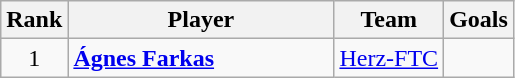<table class="wikitable" style="text-align:center">
<tr>
<th>Rank</th>
<th width="170">Player</th>
<th>Team</th>
<th>Goals</th>
</tr>
<tr>
<td rowspan="1">1</td>
<td align="left"> <strong><a href='#'>Ágnes Farkas</a></strong></td>
<td align="left"> <a href='#'>Herz-FTC</a></td>
<td></td>
</tr>
</table>
